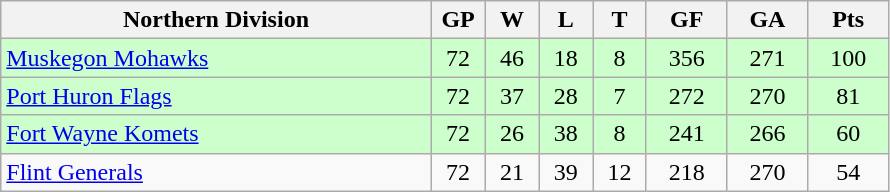<table class="wikitable" bgcolor="#e0e0e0">
<tr>
<th width="40%">Northern Division</th>
<th width="5%">GP</th>
<th width="5%">W</th>
<th width="5%">L</th>
<th width="5%">T</th>
<th width="7.5%">GF</th>
<th width="7.5%">GA</th>
<th width="7.5%">Pts</th>
</tr>
<tr align="center" bgcolor="#CCFFCC">
<td align="left"><a href='#'>Muskegon Mohawks</a></td>
<td>72</td>
<td>46</td>
<td>18</td>
<td>8</td>
<td>356</td>
<td>271</td>
<td>100</td>
</tr>
<tr align="center" bgcolor="#CCFFCC">
<td align="left"><a href='#'>Port Huron Flags</a></td>
<td>72</td>
<td>37</td>
<td>28</td>
<td>7</td>
<td>272</td>
<td>270</td>
<td>81</td>
</tr>
<tr align="center" bgcolor="#CCFFCC">
<td align="left"><a href='#'>Fort Wayne Komets</a></td>
<td>72</td>
<td>26</td>
<td>38</td>
<td>8</td>
<td>241</td>
<td>266</td>
<td>60</td>
</tr>
<tr align="center">
<td align="left"><a href='#'>Flint Generals</a></td>
<td>72</td>
<td>21</td>
<td>39</td>
<td>12</td>
<td>218</td>
<td>270</td>
<td>54</td>
</tr>
</table>
